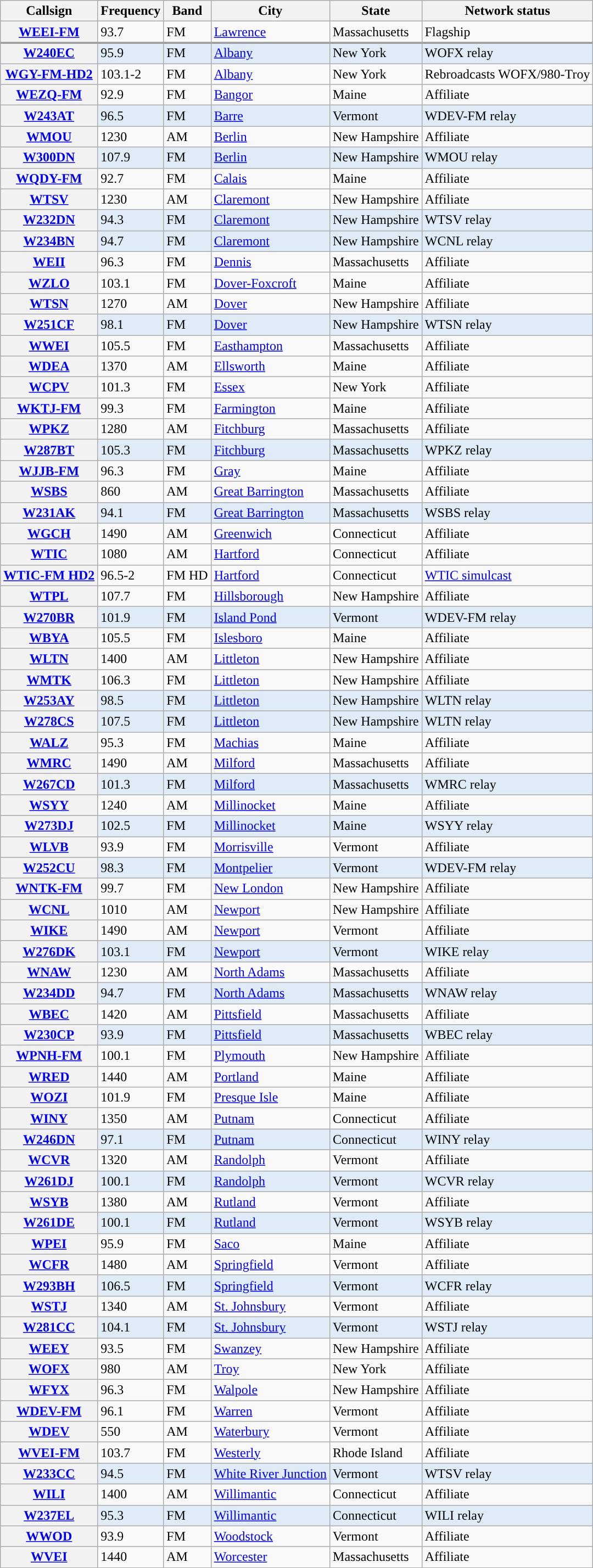<table class="wikitable sortable">
<tr>
<th scope="col">Callsign</th>
<th scope="col">Frequency</th>
<th scope="col">Band</th>
<th scope="col">City</th>
<th scope="col">State</th>
<th scope="col">Network status</th>
</tr>
<tr style="border-bottom: 2px solid grey">
<th scope = "row"><a href='#'>WEEI-FM</a></th>
<td data-sort-value=093700>93.7</td>
<td>FM</td>
<td><a href='#'>Lawrence</a></td>
<td>Massachusetts</td>
<td>Flagship</td>
</tr>
<tr>
</tr>
<tr style="background-color:#DFEBF6;">
<th scope = "row"><a href='#'>W240EC</a></th>
<td data-sort-value=095990>95.9</td>
<td>FM</td>
<td><a href='#'>Albany</a></td>
<td>New York</td>
<td>WOFX relay</td>
</tr>
<tr>
<th scope = "row"><a href='#'>WGY-FM-HD2</a></th>
<td data-sort-value=103120>103.1-2</td>
<td>FM</td>
<td><a href='#'>Albany</a></td>
<td>New York</td>
<td>Rebroadcasts WOFX/980-Troy</td>
</tr>
<tr>
<th scope = "row"><a href='#'>WEZQ-FM</a></th>
<td data-sort-value=092900>92.9</td>
<td>FM</td>
<td><a href='#'>Bangor</a></td>
<td>Maine</td>
<td>Affiliate</td>
</tr>
<tr style="background-color:#DFEBF6;">
<th scope = "row"><a href='#'>W243AT</a></th>
<td data-sort-value=096590>96.5</td>
<td>FM</td>
<td><a href='#'>Barre</a></td>
<td>Vermont</td>
<td>WDEV-FM relay</td>
</tr>
<tr>
<th scope = "row"><a href='#'>WMOU</a></th>
<td data-sort-value=001230>1230</td>
<td>AM</td>
<td><a href='#'>Berlin</a></td>
<td>New Hampshire</td>
<td>Affiliate</td>
</tr>
<tr style="background-color:#DFEBF6;">
<th scope = "row"><a href='#'>W300DN</a></th>
<td data-sort-value=107990>107.9</td>
<td>FM</td>
<td><a href='#'>Berlin</a></td>
<td>New Hampshire</td>
<td>WMOU relay</td>
</tr>
<tr>
<th scope = "row"><a href='#'>WQDY-FM</a></th>
<td data-sort-value=092700>92.7</td>
<td>FM</td>
<td><a href='#'>Calais</a></td>
<td>Maine</td>
<td>Affiliate</td>
</tr>
<tr>
<th scope = "row"><a href='#'>WTSV</a></th>
<td data-sort-value=001230>1230</td>
<td>AM</td>
<td><a href='#'>Claremont</a></td>
<td>New Hampshire</td>
<td>Affiliate</td>
</tr>
<tr style="background-color:#DFEBF6;">
<th scope = "row"><a href='#'>W232DN</a></th>
<td data-sort-value=094390>94.3</td>
<td>FM</td>
<td><a href='#'>Claremont</a></td>
<td>New Hampshire</td>
<td>WTSV relay</td>
</tr>
<tr style="background-color:#DFEBF6;">
<th scope = "row"><a href='#'>W234BN</a></th>
<td data-sort-value=094790>94.7</td>
<td>FM</td>
<td><a href='#'>Claremont</a></td>
<td>New Hampshire</td>
<td>WCNL relay</td>
</tr>
<tr>
<th scope = "row"><a href='#'>WEII</a></th>
<td data-sort-value=096300>96.3</td>
<td>FM</td>
<td><a href='#'>Dennis</a></td>
<td>Massachusetts</td>
<td>Affiliate</td>
</tr>
<tr>
<th scope = "row"><a href='#'>WZLO</a></th>
<td data-sort-value=103100>103.1</td>
<td>FM</td>
<td><a href='#'>Dover-Foxcroft</a></td>
<td>Maine</td>
<td>Affiliate</td>
</tr>
<tr>
<th scope = "row"><a href='#'>WTSN</a></th>
<td data-sort-value=001270>1270</td>
<td>AM</td>
<td><a href='#'>Dover</a></td>
<td>New Hampshire</td>
<td>Affiliate</td>
</tr>
<tr style="background-color:#DFEBF6;">
<th scope = "row"><a href='#'>W251CF</a></th>
<td data-sort-value=0098190>98.1</td>
<td>FM</td>
<td><a href='#'>Dover</a></td>
<td>New Hampshire</td>
<td>WTSN relay</td>
</tr>
<tr>
<th scope = "row"><a href='#'>WWEI</a></th>
<td data-sort-value=105500>105.5</td>
<td>FM</td>
<td><a href='#'>Easthampton</a></td>
<td>Massachusetts</td>
<td>Affiliate</td>
</tr>
<tr>
<th scope = "row"><a href='#'>WDEA</a></th>
<td data-sort-value=001370>1370</td>
<td>AM</td>
<td><a href='#'>Ellsworth</a></td>
<td>Maine</td>
<td>Affiliate</td>
</tr>
<tr>
<th scope = "row"><a href='#'>WCPV</a></th>
<td data-sort-value=101300>101.3</td>
<td>FM</td>
<td><a href='#'>Essex</a></td>
<td>New York</td>
<td>Affiliate</td>
</tr>
<tr>
<th scope = "row"><a href='#'>WKTJ-FM</a></th>
<td data-sort-value=099300>99.3</td>
<td>FM</td>
<td><a href='#'>Farmington</a></td>
<td>Maine</td>
<td>Affiliate</td>
</tr>
<tr>
<th scope = "row"><a href='#'>WPKZ</a></th>
<td data-sort-value=001280>1280</td>
<td>AM</td>
<td><a href='#'>Fitchburg</a></td>
<td>Massachusetts</td>
<td>Affiliate</td>
</tr>
<tr style="background-color:#DFEBF6;">
<th scope = "row"><a href='#'>W287BT</a></th>
<td data-sort-value=105390>105.3</td>
<td>FM</td>
<td><a href='#'>Fitchburg</a></td>
<td>Massachusetts</td>
<td>WPKZ relay</td>
</tr>
<tr>
<th scope = "row"><a href='#'>WJJB-FM</a></th>
<td data-sort-value=096300>96.3</td>
<td>FM</td>
<td><a href='#'>Gray</a></td>
<td>Maine</td>
<td>Affiliate</td>
</tr>
<tr>
<th scope = "row"><a href='#'>WSBS</a></th>
<td data-sort-value=000860>860</td>
<td>AM</td>
<td><a href='#'>Great Barrington</a></td>
<td>Massachusetts</td>
<td>Affiliate</td>
</tr>
<tr style="background-color:#DFEBF6;">
<th scope = "row"><a href='#'>W231AK</a></th>
<td data-sort-value=094190>94.1</td>
<td>FM</td>
<td><a href='#'>Great Barrington</a></td>
<td>Massachusetts</td>
<td>WSBS relay</td>
</tr>
<tr>
<th scope = "row"><a href='#'>WGCH</a></th>
<td data-sort-value=001490>1490</td>
<td>AM</td>
<td><a href='#'>Greenwich</a></td>
<td>Connecticut</td>
<td>Affiliate</td>
</tr>
<tr>
<th scope = "row"><a href='#'>WTIC</a></th>
<td data-sort-value=001080>1080</td>
<td>AM</td>
<td><a href='#'>Hartford</a></td>
<td>Connecticut</td>
<td>Affiliate</td>
</tr>
<tr>
<th scope = "row"><a href='#'>WTIC-FM HD2</a></th>
<td data-sort-value=096520>96.5-2</td>
<td>FM HD</td>
<td><a href='#'>Hartford</a></td>
<td>Connecticut</td>
<td><a href='#'>WTIC simulcast</a></td>
</tr>
<tr>
<th scope = "row"><a href='#'>WTPL</a></th>
<td data-sort-value=107700>107.7</td>
<td>FM</td>
<td><a href='#'>Hillsborough</a></td>
<td>New Hampshire</td>
<td>Affiliate</td>
</tr>
<tr style="background-color:#DFEBF6;">
<th scope = "row"><a href='#'>W270BR</a></th>
<td data-sort-value=101990>101.9</td>
<td>FM</td>
<td><a href='#'>Island Pond</a></td>
<td>Vermont</td>
<td>WDEV-FM relay</td>
</tr>
<tr>
<th scope = "row"><a href='#'>WBYA</a></th>
<td data-sort-value=105500>105.5</td>
<td>FM</td>
<td><a href='#'>Islesboro</a></td>
<td>Maine</td>
<td>Affiliate</td>
</tr>
<tr>
<th scope = "row"><a href='#'>WLTN</a></th>
<td data-sort-value=001400>1400</td>
<td>AM</td>
<td><a href='#'>Littleton</a></td>
<td>New Hampshire</td>
<td>Affiliate</td>
</tr>
<tr>
<th scope = "row"><a href='#'>WMTK</a></th>
<td data-sort-value=106300>106.3</td>
<td>FM</td>
<td><a href='#'>Littleton</a></td>
<td>New Hampshire</td>
<td>Affiliate</td>
</tr>
<tr style="background-color:#DFEBF6;">
<th scope = "row"><a href='#'>W253AY</a></th>
<td data-sort-value=098590>98.5</td>
<td>FM</td>
<td><a href='#'>Littleton</a></td>
<td>New Hampshire</td>
<td>WLTN relay</td>
</tr>
<tr style="background-color:#DFEBF6;">
<th scope = "row"><a href='#'>W278CS</a></th>
<td data-sort-value=107590>107.5</td>
<td>FM</td>
<td><a href='#'>Littleton</a></td>
<td>New Hampshire</td>
<td>WLTN relay</td>
</tr>
<tr>
<th scope = "row"><a href='#'>WALZ</a></th>
<td data-sort-value=095300>95.3</td>
<td>FM</td>
<td><a href='#'>Machias</a></td>
<td>Maine</td>
<td>Affiliate</td>
</tr>
<tr>
<th scope = "row"><a href='#'>WMRC</a></th>
<td data-sort-value=001490>1490</td>
<td>AM</td>
<td><a href='#'>Milford</a></td>
<td>Massachusetts</td>
<td>Affiliate</td>
</tr>
<tr style="background-color:#DFEBF6;">
<th scope = "row"><a href='#'>W267CD</a></th>
<td data-sort-value=101390>101.3</td>
<td>FM</td>
<td><a href='#'>Milford</a></td>
<td>Massachusetts</td>
<td>WMRC relay</td>
</tr>
<tr>
<th scope = "row"><a href='#'>WSYY</a></th>
<td data-sort-value=001240>1240</td>
<td>AM</td>
<td><a href='#'>Millinocket</a></td>
<td>Maine</td>
<td>Affiliate</td>
</tr>
<tr style="background-color:#DFEBF6;">
<th scope = "row"><a href='#'>W273DJ</a></th>
<td data-sort-value=102590>102.5</td>
<td>FM</td>
<td><a href='#'>Millinocket</a></td>
<td>Maine</td>
<td>WSYY relay</td>
</tr>
<tr>
<th scope = "row"><a href='#'>WLVB</a></th>
<td data-sort-value=093900>93.9</td>
<td>FM</td>
<td><a href='#'>Morrisville</a></td>
<td>Vermont</td>
<td>Affiliate</td>
</tr>
<tr style="background-color:#DFEBF6;">
<th scope = "row"><a href='#'>W252CU</a></th>
<td data-sort-value=098390>98.3</td>
<td>FM</td>
<td><a href='#'>Montpelier</a></td>
<td>Vermont</td>
<td>WDEV-FM relay</td>
</tr>
<tr>
<th scope = "row"><a href='#'>WNTK-FM</a></th>
<td data-sort-value=099700>99.7</td>
<td>FM</td>
<td><a href='#'>New London</a></td>
<td>New Hampshire</td>
<td>Affiliate</td>
</tr>
<tr>
<th scope = "row"><a href='#'>WCNL</a></th>
<td data-sort-value=001010>1010</td>
<td>AM</td>
<td><a href='#'>Newport</a></td>
<td>New Hampshire</td>
<td>Affiliate</td>
</tr>
<tr>
<th scope = "row"><a href='#'>WIKE</a></th>
<td data-sort-value=001490>1490</td>
<td>AM</td>
<td><a href='#'>Newport</a></td>
<td>Vermont</td>
<td>Affiliate</td>
</tr>
<tr style="background-color:#DFEBF6;">
<th scope = "row"><a href='#'>W276DK</a></th>
<td data-sort-value=103190>103.1</td>
<td>FM</td>
<td><a href='#'>Newport</a></td>
<td>Vermont</td>
<td>WIKE relay</td>
</tr>
<tr>
<th scope = "row"><a href='#'>WNAW</a></th>
<td data-sort-value=001230>1230</td>
<td>AM</td>
<td><a href='#'>North Adams</a></td>
<td>Massachusetts</td>
<td>Affiliate</td>
</tr>
<tr style="background-color:#DFEBF6;">
<th scope = "row"><a href='#'>W234DD</a></th>
<td data-sort-value=094791>94.7</td>
<td>FM</td>
<td><a href='#'>North Adams</a></td>
<td>Massachusetts</td>
<td>WNAW relay</td>
</tr>
<tr>
<th scope = "row"><a href='#'>WBEC</a></th>
<td data-sort-value=001420>1420</td>
<td>AM</td>
<td><a href='#'>Pittsfield</a></td>
<td>Massachusetts</td>
<td>Affiliate</td>
</tr>
<tr style="background-color:#DFEBF6;">
<th scope = "row"><a href='#'>W230CP</a></th>
<td data-sort-value=093990>93.9</td>
<td>FM</td>
<td><a href='#'>Pittsfield</a></td>
<td>Massachusetts</td>
<td>WBEC relay</td>
</tr>
<tr>
<th scope = "row"><a href='#'>WPNH-FM</a></th>
<td data-sort-value=100100>100.1</td>
<td>FM</td>
<td><a href='#'>Plymouth</a></td>
<td>New Hampshire</td>
<td>Affiliate</td>
</tr>
<tr>
<th scope = "row"><a href='#'>WRED</a></th>
<td data-sort-value=001440>1440</td>
<td>AM</td>
<td><a href='#'>Portland</a></td>
<td>Maine</td>
<td>Affiliate</td>
</tr>
<tr>
<th scope = "row"><a href='#'>WOZI</a></th>
<td data-sort-value=101900>101.9</td>
<td>FM</td>
<td><a href='#'>Presque Isle</a></td>
<td>Maine</td>
<td>Affiliate</td>
</tr>
<tr>
<th scope = "row"><a href='#'>WINY</a></th>
<td data-sort-value=001350>1350</td>
<td>AM</td>
<td><a href='#'>Putnam</a></td>
<td>Connecticut</td>
<td>Affiliate</td>
</tr>
<tr style="background-color:#DFEBF6;">
<th scope = "row"><a href='#'>W246DN</a></th>
<td data-sort-value=097190>97.1</td>
<td>FM</td>
<td><a href='#'>Putnam</a></td>
<td>Connecticut</td>
<td>WINY relay</td>
</tr>
<tr>
<th scope = "row"><a href='#'>WCVR</a></th>
<td data-sort-value=001320>1320</td>
<td>AM</td>
<td><a href='#'>Randolph</a></td>
<td>Vermont</td>
<td>Affiliate</td>
</tr>
<tr style="background-color:#DFEBF6;">
<th scope = "row"><a href='#'>W261DJ</a></th>
<td data-sort-value=100191>100.1</td>
<td>FM</td>
<td><a href='#'>Randolph</a></td>
<td>Vermont</td>
<td>WCVR relay</td>
</tr>
<tr>
<th scope = "row"><a href='#'>WSYB</a></th>
<td data-sort-value=001380>1380</td>
<td>AM</td>
<td><a href='#'>Rutland</a></td>
<td>Vermont</td>
<td>Affiliate</td>
</tr>
<tr style="background-color:#DFEBF6;">
<th scope = "row"><a href='#'>W261DE</a></th>
<td data-sort-value=100190>100.1</td>
<td>FM</td>
<td><a href='#'>Rutland</a></td>
<td>Vermont</td>
<td>WSYB relay</td>
</tr>
<tr>
<th scope = "row"><a href='#'>WPEI</a></th>
<td data-sort-value=095900>95.9</td>
<td>FM</td>
<td><a href='#'>Saco</a></td>
<td>Maine</td>
<td>Affiliate</td>
</tr>
<tr>
<th scope = "row"><a href='#'>WCFR</a></th>
<td data-sort-value=001480>1480</td>
<td>AM</td>
<td><a href='#'>Springfield</a></td>
<td>Vermont</td>
<td>Affiliate</td>
</tr>
<tr style="background-color:#DFEBF6;">
<th scope = "row"><a href='#'>W293BH</a></th>
<td data-sort-value=106590>106.5</td>
<td>FM</td>
<td><a href='#'>Springfield</a></td>
<td>Vermont</td>
<td>WCFR relay</td>
</tr>
<tr>
<th scope = "row"><a href='#'>WSTJ</a></th>
<td data-sort-value=001340>1340</td>
<td>AM</td>
<td><a href='#'>St. Johnsbury</a></td>
<td>Vermont</td>
<td>Affiliate</td>
</tr>
<tr style="background-color:#DFEBF6;">
<th scope = "row"><a href='#'>W281CC</a></th>
<td data-sort-value=104190>104.1</td>
<td>FM</td>
<td><a href='#'>St. Johnsbury</a></td>
<td>Vermont</td>
<td>WSTJ relay</td>
</tr>
<tr>
<th scope = "row"><a href='#'>WEEY</a></th>
<td data-sort-value=093500>93.5</td>
<td>FM</td>
<td><a href='#'>Swanzey</a></td>
<td>New Hampshire</td>
<td>Affiliate</td>
</tr>
<tr>
<th scope = "row"><a href='#'>WOFX</a></th>
<td data-sort-value=000980>980</td>
<td>AM</td>
<td><a href='#'>Troy</a></td>
<td>New York</td>
<td>Affiliate</td>
</tr>
<tr>
<th scope = "row"><a href='#'>WFYX</a></th>
<td data-sort-value=096300>96.3</td>
<td>FM</td>
<td><a href='#'>Walpole</a></td>
<td>New Hampshire</td>
<td>Affiliate</td>
</tr>
<tr>
<th scope = "row"><a href='#'>WDEV-FM</a></th>
<td data-sort-value=096100>96.1</td>
<td>FM</td>
<td><a href='#'>Warren</a></td>
<td>Vermont</td>
<td>Affiliate</td>
</tr>
<tr>
<th scope = "row"><a href='#'>WDEV</a></th>
<td data-sort-value=000550>550</td>
<td>AM</td>
<td><a href='#'>Waterbury</a></td>
<td>Vermont</td>
<td>Affiliate</td>
</tr>
<tr>
<th scope = "row"><a href='#'>WVEI-FM</a></th>
<td data-sort-value=103700>103.7</td>
<td>FM</td>
<td><a href='#'>Westerly</a></td>
<td>Rhode Island</td>
<td>Affiliate</td>
</tr>
<tr style="background-color:#DFEBF6;">
<th scope = "row"><a href='#'>W233CC</a></th>
<td data-sort-value=094590>94.5</td>
<td>FM</td>
<td><a href='#'>White River Junction</a></td>
<td>Vermont</td>
<td>WTSV relay</td>
</tr>
<tr>
<th scope = "row"><a href='#'>WILI</a></th>
<td data-sort-value=001400>1400</td>
<td>AM</td>
<td><a href='#'>Willimantic</a></td>
<td>Connecticut</td>
<td>Affiliate</td>
</tr>
<tr style="background-color:#DFEBF6;">
<th scope = "row"><a href='#'>W237EL</a></th>
<td data-sort-value=095390>95.3</td>
<td>FM</td>
<td><a href='#'>Willimantic</a></td>
<td>Connecticut</td>
<td>WILI relay</td>
</tr>
<tr>
<th scope = "row"><a href='#'>WWOD</a></th>
<td data-sort-value=093900>93.9</td>
<td>FM</td>
<td><a href='#'>Woodstock</a></td>
<td>Vermont</td>
<td>Affiliate</td>
</tr>
<tr>
<th scope = "row"><a href='#'>WVEI</a></th>
<td data-sort-value=001440>1440</td>
<td>AM</td>
<td><a href='#'>Worcester</a></td>
<td>Massachusetts</td>
<td>Affiliate</td>
</tr>
</table>
